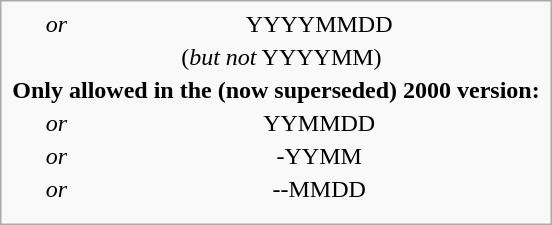<table class="infobox" style="text-align:center; width:23em">
<tr>
<td></td>
<td><em>or</em></td>
<td>YYYYMMDD</td>
</tr>
<tr>
<td></td>
<td colspan="2">(<em>but not</em> YYYYMM)</td>
</tr>
<tr>
<td colspan=3><strong>Only allowed in the (now superseded) 2000 version:</strong></td>
</tr>
<tr>
<td></td>
<td><em>or</em></td>
<td>YYMMDD</td>
</tr>
<tr>
<td></td>
<td><em>or</em></td>
<td>-YYMM</td>
</tr>
<tr>
<td></td>
<td><em>or</em></td>
<td>--MMDD</td>
</tr>
<tr>
<td></td>
</tr>
<tr>
<td></td>
</tr>
</table>
